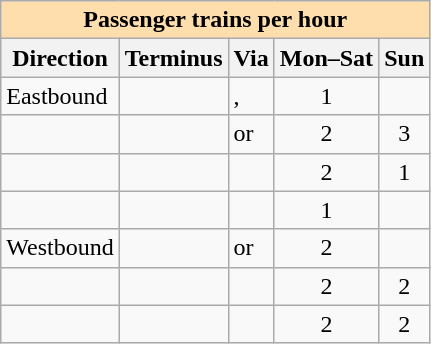<table class="wikitable">
<tr>
<th colspan="5" style="background:#ffdead;">Passenger trains per hour</th>
</tr>
<tr>
<th>Direction</th>
<th>Terminus</th>
<th>Via</th>
<th>Mon–Sat</th>
<th>Sun </th>
</tr>
<tr>
<td>Eastbound</td>
<td></td>
<td>, </td>
<td align=center>1</td>
<td></td>
</tr>
<tr>
<td></td>
<td></td>
<td> or </td>
<td align=center>2</td>
<td align=center>3</td>
</tr>
<tr>
<td></td>
<td></td>
<td></td>
<td align=center>2</td>
<td align=center>1</td>
</tr>
<tr>
<td></td>
<td></td>
<td></td>
<td align=center>1</td>
<td></td>
</tr>
<tr>
<td>Westbound</td>
<td></td>
<td> or </td>
<td align=center>2</td>
<td></td>
</tr>
<tr>
<td></td>
<td></td>
<td></td>
<td align=center>2</td>
<td align=center>2</td>
</tr>
<tr>
<td></td>
<td></td>
<td></td>
<td align=center>2</td>
<td align=center>2</td>
</tr>
</table>
